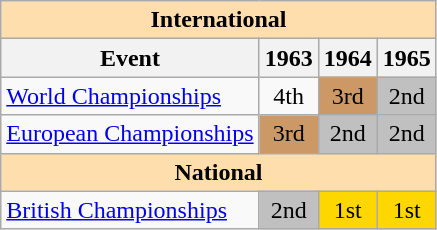<table class="wikitable" style="text-align:center">
<tr>
<th style="background-color: #ffdead; " colspan=4 align=center>International</th>
</tr>
<tr>
<th>Event</th>
<th>1963</th>
<th>1964</th>
<th>1965</th>
</tr>
<tr>
<td align=left><a href='#'>World Championships</a></td>
<td>4th</td>
<td bgcolor=cc9966>3rd</td>
<td bgcolor=silver>2nd</td>
</tr>
<tr>
<td align=left><a href='#'>European Championships</a></td>
<td bgcolor=cc9966>3rd</td>
<td bgcolor=silver>2nd</td>
<td bgcolor=silver>2nd</td>
</tr>
<tr>
<th style="background-color: #ffdead; " colspan=4 align=center>National</th>
</tr>
<tr>
<td align=left><a href='#'>British Championships</a></td>
<td bgcolor=silver>2nd</td>
<td bgcolor=gold>1st</td>
<td bgcolor=gold>1st</td>
</tr>
</table>
